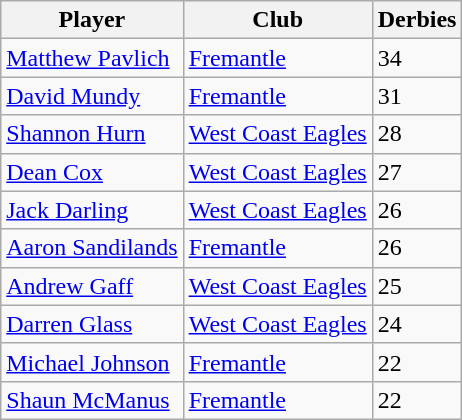<table class="wikitable">
<tr>
<th>Player</th>
<th>Club</th>
<th>Derbies</th>
</tr>
<tr>
<td><a href='#'>Matthew Pavlich</a></td>
<td> <a href='#'>Fremantle</a></td>
<td>34</td>
</tr>
<tr>
<td><a href='#'>David Mundy</a></td>
<td> <a href='#'>Fremantle</a></td>
<td>31</td>
</tr>
<tr>
<td><a href='#'>Shannon Hurn</a></td>
<td> <a href='#'>West Coast Eagles</a></td>
<td>28</td>
</tr>
<tr>
<td><a href='#'>Dean Cox</a></td>
<td> <a href='#'>West Coast Eagles</a></td>
<td>27</td>
</tr>
<tr>
<td><a href='#'>Jack Darling</a></td>
<td> <a href='#'>West Coast Eagles</a></td>
<td>26</td>
</tr>
<tr>
<td><a href='#'>Aaron Sandilands</a></td>
<td> <a href='#'>Fremantle</a></td>
<td>26</td>
</tr>
<tr>
<td><a href='#'>Andrew Gaff</a></td>
<td> <a href='#'>West Coast Eagles</a></td>
<td>25</td>
</tr>
<tr>
<td><a href='#'>Darren Glass</a></td>
<td> <a href='#'>West Coast Eagles</a></td>
<td>24</td>
</tr>
<tr>
<td><a href='#'>Michael Johnson</a></td>
<td> <a href='#'>Fremantle</a></td>
<td>22</td>
</tr>
<tr>
<td><a href='#'>Shaun McManus</a></td>
<td> <a href='#'>Fremantle</a></td>
<td>22</td>
</tr>
</table>
